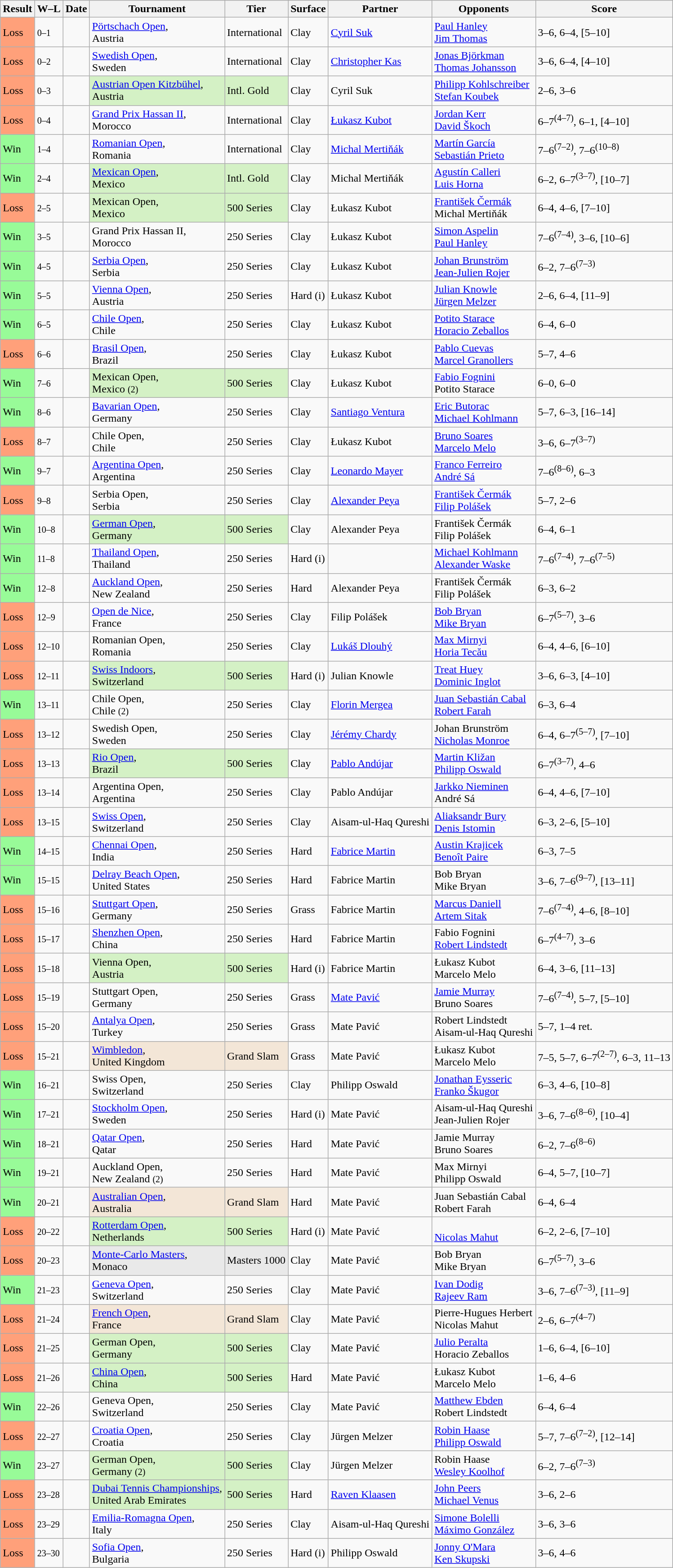<table class="sortable wikitable">
<tr>
<th>Result</th>
<th class=unsortable>W–L</th>
<th>Date</th>
<th>Tournament</th>
<th>Tier</th>
<th>Surface</th>
<th>Partner</th>
<th>Opponents</th>
<th class=unsortable>Score</th>
</tr>
<tr>
<td bgcolor=FFA07A>Loss</td>
<td><small>0–1</small></td>
<td><a href='#'></a></td>
<td><a href='#'>Pörtschach Open</a>,<br>Austria</td>
<td>International</td>
<td>Clay</td>
<td> <a href='#'>Cyril Suk</a></td>
<td> <a href='#'>Paul Hanley</a><br> <a href='#'>Jim Thomas</a></td>
<td>3–6, 6–4, [5–10]</td>
</tr>
<tr>
<td bgcolor=FFA07A>Loss</td>
<td><small>0–2</small></td>
<td><a href='#'></a></td>
<td><a href='#'>Swedish Open</a>,<br>Sweden</td>
<td>International</td>
<td>Clay</td>
<td> <a href='#'>Christopher Kas</a></td>
<td> <a href='#'>Jonas Björkman</a><br> <a href='#'>Thomas Johansson</a></td>
<td>3–6, 6–4, [4–10]</td>
</tr>
<tr>
<td bgcolor=FFA07A>Loss</td>
<td><small>0–3</small></td>
<td><a href='#'></a></td>
<td style=background:#D4F1C5><a href='#'>Austrian Open Kitzbühel</a>,<br>Austria</td>
<td style=background:#D4F1C5>Intl. Gold</td>
<td>Clay</td>
<td> Cyril Suk</td>
<td> <a href='#'>Philipp Kohlschreiber</a><br> <a href='#'>Stefan Koubek</a></td>
<td>2–6, 3–6</td>
</tr>
<tr>
<td bgcolor=FFA07A>Loss</td>
<td><small>0–4</small></td>
<td><a href='#'></a></td>
<td><a href='#'>Grand Prix Hassan II</a>,<br>Morocco</td>
<td>International</td>
<td>Clay</td>
<td> <a href='#'>Łukasz Kubot</a></td>
<td> <a href='#'>Jordan Kerr</a><br> <a href='#'>David Škoch</a></td>
<td>6–7<sup>(4–7)</sup>, 6–1, [4–10]</td>
</tr>
<tr>
<td bgcolor=98FB98>Win</td>
<td><small>1–4</small></td>
<td><a href='#'></a></td>
<td><a href='#'>Romanian Open</a>,<br>Romania</td>
<td>International</td>
<td>Clay</td>
<td> <a href='#'>Michal Mertiňák</a></td>
<td> <a href='#'>Martín García</a><br> <a href='#'>Sebastián Prieto</a></td>
<td>7–6<sup>(7–2)</sup>, 7–6<sup>(10–8)</sup></td>
</tr>
<tr>
<td bgcolor=98FB98>Win</td>
<td><small>2–4</small></td>
<td><a href='#'></a></td>
<td style=background:#D4F1C5><a href='#'>Mexican Open</a>,<br>Mexico</td>
<td style=background:#D4F1C5>Intl. Gold</td>
<td>Clay</td>
<td> Michal Mertiňák</td>
<td> <a href='#'>Agustín Calleri</a><br> <a href='#'>Luis Horna</a></td>
<td>6–2, 6–7<sup>(3–7)</sup>, [10–7]</td>
</tr>
<tr>
<td bgcolor=FFA07A>Loss</td>
<td><small>2–5</small></td>
<td><a href='#'></a></td>
<td style=background:#D4F1C5>Mexican Open,<br>Mexico</td>
<td style=background:#D4F1C5>500 Series</td>
<td>Clay</td>
<td> Łukasz Kubot</td>
<td> <a href='#'>František Čermák</a><br> Michal Mertiňák</td>
<td>6–4, 4–6, [7–10]</td>
</tr>
<tr>
<td bgcolor=98FB98>Win</td>
<td><small>3–5</small></td>
<td><a href='#'></a></td>
<td>Grand Prix Hassan II,<br>Morocco</td>
<td>250 Series</td>
<td>Clay</td>
<td> Łukasz Kubot</td>
<td> <a href='#'>Simon Aspelin</a><br> <a href='#'>Paul Hanley</a></td>
<td>7–6<sup>(7–4)</sup>, 3–6, [10–6]</td>
</tr>
<tr>
<td bgcolor=98FB98>Win</td>
<td><small>4–5</small></td>
<td><a href='#'></a></td>
<td><a href='#'>Serbia Open</a>,<br>Serbia</td>
<td>250 Series</td>
<td>Clay</td>
<td> Łukasz Kubot</td>
<td> <a href='#'>Johan Brunström</a><br> <a href='#'>Jean-Julien Rojer</a></td>
<td>6–2, 7–6<sup>(7–3)</sup></td>
</tr>
<tr>
<td bgcolor=98FB98>Win</td>
<td><small>5–5</small></td>
<td><a href='#'></a></td>
<td><a href='#'>Vienna Open</a>,<br>Austria</td>
<td>250 Series</td>
<td>Hard (i)</td>
<td> Łukasz Kubot</td>
<td> <a href='#'>Julian Knowle</a><br> <a href='#'>Jürgen Melzer</a></td>
<td>2–6, 6–4, [11–9]</td>
</tr>
<tr>
<td bgcolor=98FB98>Win</td>
<td><small>6–5</small></td>
<td><a href='#'></a></td>
<td><a href='#'>Chile Open</a>,<br>Chile</td>
<td>250 Series</td>
<td>Clay</td>
<td> Łukasz Kubot</td>
<td> <a href='#'>Potito Starace</a><br> <a href='#'>Horacio Zeballos</a></td>
<td>6–4, 6–0</td>
</tr>
<tr>
<td bgcolor=FFA07A>Loss</td>
<td><small>6–6</small></td>
<td><a href='#'></a></td>
<td><a href='#'>Brasil Open</a>,<br>Brazil</td>
<td>250 Series</td>
<td>Clay</td>
<td> Łukasz Kubot</td>
<td> <a href='#'>Pablo Cuevas</a><br> <a href='#'>Marcel Granollers</a></td>
<td>5–7, 4–6</td>
</tr>
<tr>
<td bgcolor=98FB98>Win</td>
<td><small>7–6</small></td>
<td><a href='#'></a></td>
<td style=background:#D4F1C5>Mexican Open,<br>Mexico <small>(2)</small></td>
<td style=background:#D4F1C5>500 Series</td>
<td>Clay</td>
<td> Łukasz Kubot</td>
<td> <a href='#'>Fabio Fognini</a><br> Potito Starace</td>
<td>6–0, 6–0</td>
</tr>
<tr>
<td bgcolor=98FB98>Win</td>
<td><small>8–6</small></td>
<td><a href='#'></a></td>
<td><a href='#'>Bavarian Open</a>,<br>Germany</td>
<td>250 Series</td>
<td>Clay</td>
<td> <a href='#'>Santiago Ventura</a></td>
<td> <a href='#'>Eric Butorac</a><br> <a href='#'>Michael Kohlmann</a></td>
<td>5–7, 6–3, [16–14]</td>
</tr>
<tr>
<td bgcolor=FFA07A>Loss</td>
<td><small>8–7</small></td>
<td><a href='#'></a></td>
<td>Chile Open,<br>Chile</td>
<td>250 Series</td>
<td>Clay</td>
<td> Łukasz Kubot</td>
<td> <a href='#'>Bruno Soares</a><br> <a href='#'>Marcelo Melo</a></td>
<td>3–6, 6–7<sup>(3–7)</sup></td>
</tr>
<tr>
<td bgcolor=98FB98>Win</td>
<td><small>9–7</small></td>
<td><a href='#'></a></td>
<td><a href='#'>Argentina Open</a>,<br>Argentina</td>
<td>250 Series</td>
<td>Clay</td>
<td> <a href='#'>Leonardo Mayer</a></td>
<td> <a href='#'>Franco Ferreiro</a><br> <a href='#'>André Sá</a></td>
<td>7–6<sup>(8–6)</sup>, 6–3</td>
</tr>
<tr>
<td bgcolor=FFA07A>Loss</td>
<td><small>9–8</small></td>
<td><a href='#'></a></td>
<td>Serbia Open,<br>Serbia</td>
<td>250 Series</td>
<td>Clay</td>
<td> <a href='#'>Alexander Peya</a></td>
<td> <a href='#'>František Čermák</a><br> <a href='#'>Filip Polášek</a></td>
<td>5–7, 2–6</td>
</tr>
<tr>
<td bgcolor=98FB98>Win</td>
<td><small>10–8</small></td>
<td><a href='#'></a></td>
<td style=background:#D4F1C5><a href='#'>German Open</a>,<br>Germany</td>
<td style=background:#D4F1C5>500 Series</td>
<td>Clay</td>
<td> Alexander Peya</td>
<td> František Čermák<br> Filip Polášek</td>
<td>6–4, 6–1</td>
</tr>
<tr>
<td bgcolor=98FB98>Win</td>
<td><small>11–8</small></td>
<td><a href='#'></a></td>
<td><a href='#'>Thailand Open</a>,<br>Thailand</td>
<td>250 Series</td>
<td>Hard (i)</td>
<td></td>
<td> <a href='#'>Michael Kohlmann</a><br> <a href='#'>Alexander Waske</a></td>
<td>7–6<sup>(7–4)</sup>, 7–6<sup>(7–5)</sup></td>
</tr>
<tr>
<td bgcolor=98FB98>Win</td>
<td><small>12–8</small></td>
<td><a href='#'></a></td>
<td><a href='#'>Auckland Open</a>,<br>New Zealand</td>
<td>250 Series</td>
<td>Hard</td>
<td> Alexander Peya</td>
<td> František Čermák<br> Filip Polášek</td>
<td>6–3, 6–2</td>
</tr>
<tr>
<td bgcolor=FFA07A>Loss</td>
<td><small>12–9</small></td>
<td><a href='#'></a></td>
<td><a href='#'>Open de Nice</a>,<br>France</td>
<td>250 Series</td>
<td>Clay</td>
<td> Filip Polášek</td>
<td> <a href='#'>Bob Bryan</a><br> <a href='#'>Mike Bryan</a></td>
<td>6–7<sup>(5–7)</sup>, 3–6</td>
</tr>
<tr>
<td bgcolor=FFA07A>Loss</td>
<td><small>12–10</small></td>
<td><a href='#'></a></td>
<td>Romanian Open,<br>Romania</td>
<td>250 Series</td>
<td>Clay</td>
<td> <a href='#'>Lukáš Dlouhý</a></td>
<td> <a href='#'>Max Mirnyi</a><br> <a href='#'>Horia Tecău</a></td>
<td>6–4, 4–6, [6–10]</td>
</tr>
<tr>
<td bgcolor=FFA07A>Loss</td>
<td><small>12–11</small></td>
<td><a href='#'></a></td>
<td style=background:#D4F1C5><a href='#'>Swiss Indoors</a>,<br>Switzerland</td>
<td style=background:#D4F1C5>500 Series</td>
<td>Hard (i)</td>
<td> Julian Knowle</td>
<td> <a href='#'>Treat Huey</a><br> <a href='#'>Dominic Inglot</a></td>
<td>3–6, 6–3, [4–10]</td>
</tr>
<tr>
<td bgcolor=98FB98>Win</td>
<td><small>13–11</small></td>
<td><a href='#'></a></td>
<td>Chile Open,<br>Chile <small>(2)</small></td>
<td>250 Series</td>
<td>Clay</td>
<td> <a href='#'>Florin Mergea</a></td>
<td> <a href='#'>Juan Sebastián Cabal</a><br> <a href='#'>Robert Farah</a></td>
<td>6–3, 6–4</td>
</tr>
<tr>
<td bgcolor=FFA07A>Loss</td>
<td><small>13–12</small></td>
<td><a href='#'></a></td>
<td>Swedish Open,<br>Sweden</td>
<td>250 Series</td>
<td>Clay</td>
<td> <a href='#'>Jérémy Chardy</a></td>
<td> Johan Brunström<br>  <a href='#'>Nicholas Monroe</a></td>
<td>6–4, 6–7<sup>(5–7)</sup>, [7–10]</td>
</tr>
<tr>
<td bgcolor=FFA07A>Loss</td>
<td><small>13–13</small></td>
<td><a href='#'></a></td>
<td style=background:#D4F1C5><a href='#'>Rio Open</a>,<br>Brazil</td>
<td style=background:#D4F1C5>500 Series</td>
<td>Clay</td>
<td> <a href='#'>Pablo Andújar</a></td>
<td> <a href='#'>Martin Kližan</a><br> <a href='#'>Philipp Oswald</a></td>
<td>6–7<sup>(3–7)</sup>, 4–6</td>
</tr>
<tr>
<td bgcolor=FFA07A>Loss</td>
<td><small>13–14</small></td>
<td><a href='#'></a></td>
<td>Argentina Open,<br>Argentina</td>
<td>250 Series</td>
<td>Clay</td>
<td> Pablo Andújar</td>
<td> <a href='#'>Jarkko Nieminen</a><br> André Sá</td>
<td>6–4, 4–6, [7–10]</td>
</tr>
<tr>
<td bgcolor=FFA07A>Loss</td>
<td><small>13–15</small></td>
<td><a href='#'></a></td>
<td><a href='#'>Swiss Open</a>,<br>Switzerland</td>
<td>250 Series</td>
<td>Clay</td>
<td> Aisam-ul-Haq Qureshi</td>
<td> <a href='#'>Aliaksandr Bury</a><br> <a href='#'>Denis Istomin</a></td>
<td>6–3, 2–6, [5–10]</td>
</tr>
<tr>
<td bgcolor=98FB98>Win</td>
<td><small>14–15</small></td>
<td><a href='#'></a></td>
<td><a href='#'>Chennai Open</a>,<br>India</td>
<td>250 Series</td>
<td>Hard</td>
<td> <a href='#'>Fabrice Martin</a></td>
<td> <a href='#'>Austin Krajicek</a><br> <a href='#'>Benoît Paire</a></td>
<td>6–3, 7–5</td>
</tr>
<tr>
<td bgcolor=98FB98>Win</td>
<td><small>15–15</small></td>
<td><a href='#'></a></td>
<td><a href='#'>Delray Beach Open</a>,<br>United States</td>
<td>250 Series</td>
<td>Hard</td>
<td> Fabrice Martin</td>
<td> Bob Bryan<br> Mike Bryan</td>
<td>3–6, 7–6<sup>(9–7)</sup>, [13–11]</td>
</tr>
<tr>
<td bgcolor=FFA07A>Loss</td>
<td><small>15–16</small></td>
<td><a href='#'></a></td>
<td><a href='#'>Stuttgart Open</a>,<br>Germany</td>
<td>250 Series</td>
<td>Grass</td>
<td> Fabrice Martin</td>
<td> <a href='#'>Marcus Daniell</a><br> <a href='#'>Artem Sitak</a></td>
<td>7–6<sup>(7–4)</sup>, 4–6, [8–10]</td>
</tr>
<tr>
<td bgcolor=FFA07A>Loss</td>
<td><small>15–17</small></td>
<td><a href='#'></a></td>
<td><a href='#'>Shenzhen Open</a>,<br>China</td>
<td>250 Series</td>
<td>Hard</td>
<td> Fabrice Martin</td>
<td> Fabio Fognini<br> <a href='#'>Robert Lindstedt</a></td>
<td>6–7<sup>(4–7)</sup>, 3–6</td>
</tr>
<tr>
<td bgcolor=FFA07A>Loss</td>
<td><small>15–18</small></td>
<td><a href='#'></a></td>
<td style=background:#D4F1C5>Vienna Open,<br>Austria</td>
<td style=background:#D4F1C5>500 Series</td>
<td>Hard (i)</td>
<td> Fabrice Martin</td>
<td> Łukasz Kubot<br> Marcelo Melo</td>
<td>6–4, 3–6, [11–13]</td>
</tr>
<tr>
<td bgcolor=FFA07A>Loss</td>
<td><small>15–19</small></td>
<td><a href='#'></a></td>
<td>Stuttgart Open,<br>Germany</td>
<td>250 Series</td>
<td>Grass</td>
<td> <a href='#'>Mate Pavić</a></td>
<td> <a href='#'>Jamie Murray</a><br> Bruno Soares</td>
<td>7–6<sup>(7–4)</sup>, 5–7, [5–10]</td>
</tr>
<tr>
<td bgcolor=FFA07A>Loss</td>
<td><small>15–20</small></td>
<td><a href='#'></a></td>
<td><a href='#'>Antalya Open</a>,<br>Turkey</td>
<td>250 Series</td>
<td>Grass</td>
<td> Mate Pavić</td>
<td> Robert Lindstedt<br>  Aisam-ul-Haq Qureshi</td>
<td>5–7, 1–4 ret.</td>
</tr>
<tr>
<td bgcolor=FFA07A>Loss</td>
<td><small>15–21</small></td>
<td><a href='#'></a></td>
<td style=background:#F3E6D7><a href='#'>Wimbledon</a>,<br>United Kingdom</td>
<td style=background:#F3E6D7>Grand Slam</td>
<td>Grass</td>
<td> Mate Pavić</td>
<td> Łukasz Kubot<br> Marcelo Melo</td>
<td>7–5, 5–7, 6–7<sup>(2–7)</sup>, 6–3, 11–13</td>
</tr>
<tr>
<td bgcolor=98FB98>Win</td>
<td><small>16–21</small></td>
<td><a href='#'></a></td>
<td>Swiss Open,<br>Switzerland</td>
<td>250 Series</td>
<td>Clay</td>
<td> Philipp Oswald</td>
<td> <a href='#'>Jonathan Eysseric</a><br> <a href='#'>Franko Škugor</a></td>
<td>6–3, 4–6, [10–8]</td>
</tr>
<tr>
<td bgcolor=98FB98>Win</td>
<td><small>17–21</small></td>
<td><a href='#'></a></td>
<td><a href='#'>Stockholm Open</a>,<br>Sweden</td>
<td>250 Series</td>
<td>Hard (i)</td>
<td> Mate Pavić</td>
<td> Aisam-ul-Haq Qureshi<br> Jean-Julien Rojer</td>
<td>3–6, 7–6<sup>(8–6)</sup>, [10–4]</td>
</tr>
<tr>
<td bgcolor=98FB98>Win</td>
<td><small>18–21</small></td>
<td><a href='#'></a></td>
<td><a href='#'>Qatar Open</a>,<br>Qatar</td>
<td>250 Series</td>
<td>Hard</td>
<td> Mate Pavić</td>
<td> Jamie Murray<br> Bruno Soares</td>
<td>6–2, 7–6<sup>(8–6)</sup></td>
</tr>
<tr>
<td bgcolor=98FB98>Win</td>
<td><small>19–21</small></td>
<td><a href='#'></a></td>
<td>Auckland Open,<br>New Zealand <small>(2)</small></td>
<td>250 Series</td>
<td>Hard</td>
<td> Mate Pavić</td>
<td> Max Mirnyi<br> Philipp Oswald</td>
<td>6–4, 5–7, [10–7]</td>
</tr>
<tr>
<td bgcolor=98FB98>Win</td>
<td><small>20–21</small></td>
<td><a href='#'></a></td>
<td style=background:#F3E6D7><a href='#'>Australian Open</a>,<br>Australia</td>
<td style=background:#F3E6D7>Grand Slam</td>
<td>Hard</td>
<td> Mate Pavić</td>
<td> Juan Sebastián Cabal<br> Robert Farah</td>
<td>6–4, 6–4</td>
</tr>
<tr>
<td bgcolor=FFA07A>Loss</td>
<td><small>20–22</small></td>
<td><a href='#'></a></td>
<td style=background:#D4F1C5><a href='#'>Rotterdam Open</a>,<br>Netherlands</td>
<td style=background:#D4F1C5>500 Series</td>
<td>Hard (i)</td>
<td> Mate Pavić</td>
<td><br> <a href='#'>Nicolas Mahut</a></td>
<td>6–2, 2–6, [7–10]</td>
</tr>
<tr>
<td bgcolor=FFA07A>Loss</td>
<td><small>20–23</small></td>
<td><a href='#'></a></td>
<td style=background:#E9E9E9><a href='#'>Monte-Carlo Masters</a>,<br>Monaco</td>
<td style=background:#E9E9E9>Masters 1000</td>
<td>Clay</td>
<td> Mate Pavić</td>
<td> Bob Bryan<br> Mike Bryan</td>
<td>6–7<sup>(5–7)</sup>, 3–6</td>
</tr>
<tr>
<td bgcolor=98FB98>Win</td>
<td><small>21–23</small></td>
<td><a href='#'></a></td>
<td><a href='#'>Geneva Open</a>,<br>Switzerland</td>
<td>250 Series</td>
<td>Clay</td>
<td> Mate Pavić</td>
<td> <a href='#'>Ivan Dodig</a><br> <a href='#'>Rajeev Ram</a></td>
<td>3–6, 7–6<sup>(7–3)</sup>, [11–9]</td>
</tr>
<tr>
<td bgcolor=FFA07A>Loss</td>
<td><small>21–24</small></td>
<td><a href='#'></a></td>
<td style=background:#F3E6D7><a href='#'>French Open</a>,<br>France</td>
<td style=background:#F3E6D7>Grand Slam</td>
<td>Clay</td>
<td> Mate Pavić</td>
<td> Pierre-Hugues Herbert<br> Nicolas Mahut</td>
<td>2–6, 6–7<sup>(4–7)</sup></td>
</tr>
<tr>
<td bgcolor=FFA07A>Loss</td>
<td><small>21–25</small></td>
<td><a href='#'></a></td>
<td style=background:#D4F1C5>German Open,<br>Germany</td>
<td style=background:#D4F1C5>500 Series</td>
<td>Clay</td>
<td> Mate Pavić</td>
<td> <a href='#'>Julio Peralta</a><br> Horacio Zeballos</td>
<td>1–6, 6–4, [6–10]</td>
</tr>
<tr>
<td bgcolor=FFA07A>Loss</td>
<td><small>21–26</small></td>
<td><a href='#'></a></td>
<td style=background:#D4F1C5><a href='#'>China Open</a>,<br>China</td>
<td style=background:#D4F1C5>500 Series</td>
<td>Hard</td>
<td> Mate Pavić</td>
<td> Łukasz Kubot<br> Marcelo Melo</td>
<td>1–6, 4–6</td>
</tr>
<tr>
<td bgcolor=98FB98>Win</td>
<td><small>22–26</small></td>
<td><a href='#'></a></td>
<td>Geneva Open,<br>Switzerland</td>
<td>250 Series</td>
<td>Clay</td>
<td> Mate Pavić</td>
<td> <a href='#'>Matthew Ebden</a><br> Robert Lindstedt</td>
<td>6–4, 6–4</td>
</tr>
<tr>
<td bgcolor=FFA07A>Loss</td>
<td><small>22–27</small></td>
<td><a href='#'></a></td>
<td><a href='#'>Croatia Open</a>,<br>Croatia</td>
<td>250 Series</td>
<td>Clay</td>
<td> Jürgen Melzer</td>
<td> <a href='#'>Robin Haase</a><br> <a href='#'>Philipp Oswald</a></td>
<td>5–7, 7–6<sup>(7–2)</sup>, [12–14]</td>
</tr>
<tr>
<td bgcolor=98FB98>Win</td>
<td><small>23–27</small></td>
<td><a href='#'></a></td>
<td style=background:#D4F1C5>German Open,<br>Germany <small>(2)</small></td>
<td style=background:#D4F1C5>500 Series</td>
<td>Clay</td>
<td> Jürgen Melzer</td>
<td> Robin Haase<br> <a href='#'>Wesley Koolhof</a></td>
<td>6–2, 7–6<sup>(7–3)</sup></td>
</tr>
<tr>
<td bgcolor=FFA07A>Loss</td>
<td><small>23–28</small></td>
<td><a href='#'></a></td>
<td style=background:#D4F1C5><a href='#'>Dubai Tennis Championships</a>,<br>United Arab Emirates</td>
<td style=background:#D4F1C5>500 Series</td>
<td>Hard</td>
<td> <a href='#'>Raven Klaasen</a></td>
<td> <a href='#'>John Peers</a><br> <a href='#'>Michael Venus</a></td>
<td>3–6, 2–6</td>
</tr>
<tr>
<td bgcolor=FFA07A>Loss</td>
<td><small>23–29</small></td>
<td><a href='#'></a></td>
<td><a href='#'>Emilia-Romagna Open</a>,<br>Italy</td>
<td>250 Series</td>
<td>Clay</td>
<td> Aisam-ul-Haq Qureshi</td>
<td> <a href='#'>Simone Bolelli</a><br> <a href='#'>Máximo González</a></td>
<td>3–6, 3–6</td>
</tr>
<tr>
<td bgcolor=FFA07A>Loss</td>
<td><small>23–30</small></td>
<td><a href='#'></a></td>
<td><a href='#'>Sofia Open</a>,<br>Bulgaria</td>
<td>250 Series</td>
<td>Hard (i)</td>
<td> Philipp Oswald</td>
<td> <a href='#'>Jonny O'Mara</a><br> <a href='#'>Ken Skupski</a></td>
<td>3–6, 4–6</td>
</tr>
</table>
